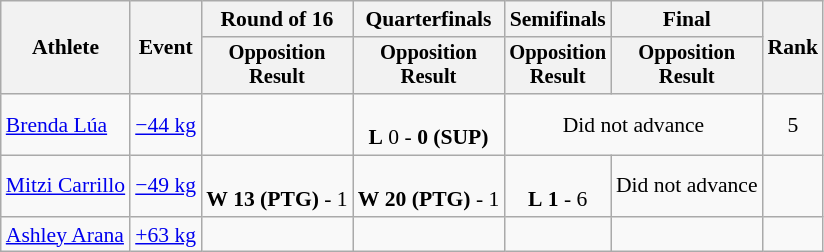<table class="wikitable" style="font-size:90%;">
<tr>
<th rowspan=2>Athlete</th>
<th rowspan=2>Event</th>
<th>Round of 16</th>
<th>Quarterfinals</th>
<th>Semifinals</th>
<th>Final</th>
<th rowspan=2>Rank</th>
</tr>
<tr style="font-size:95%">
<th>Opposition<br>Result</th>
<th>Opposition<br>Result</th>
<th>Opposition<br>Result</th>
<th>Opposition<br>Result</th>
</tr>
<tr align=center>
<td align=left><a href='#'>Brenda Lúa</a></td>
<td align=left><a href='#'>−44 kg</a></td>
<td></td>
<td><br><strong>L</strong> 0 - <strong>0 (SUP)</strong></td>
<td colspan=2>Did not advance</td>
<td>5</td>
</tr>
<tr align=center>
<td align=left><a href='#'>Mitzi Carrillo</a></td>
<td align=left><a href='#'>−49 kg</a></td>
<td><br><strong>W</strong> <strong>13 (PTG)</strong> - 1</td>
<td><br><strong>W</strong> <strong>20 (PTG)</strong> - 1</td>
<td><br><strong>L</strong> <strong>1</strong> - 6</td>
<td>Did not advance</td>
<td></td>
</tr>
<tr align=center>
<td align=left><a href='#'>Ashley Arana</a></td>
<td align=left><a href='#'>+63 kg</a></td>
<td></td>
<td></td>
<td></td>
<td></td>
<td></td>
</tr>
</table>
